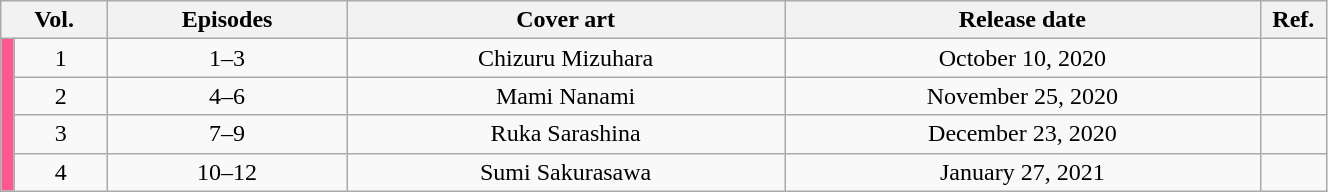<table class="wikitable" style="text-align: center; width: 70%;">
<tr>
<th colspan="2">Vol.</th>
<th>Episodes</th>
<th>Cover art</th>
<th>Release date</th>
<th width="5%">Ref.</th>
</tr>
<tr>
<td rowspan="4" width="1%" style="background: #FF578F;"></td>
<td>1</td>
<td>1–3</td>
<td>Chizuru Mizuhara</td>
<td>October 10, 2020</td>
<td></td>
</tr>
<tr>
<td>2</td>
<td>4–6</td>
<td>Mami Nanami</td>
<td>November 25, 2020</td>
<td></td>
</tr>
<tr>
<td>3</td>
<td>7–9</td>
<td>Ruka Sarashina</td>
<td>December 23, 2020</td>
<td></td>
</tr>
<tr>
<td>4</td>
<td>10–12</td>
<td>Sumi Sakurasawa</td>
<td>January 27, 2021</td>
<td></td>
</tr>
</table>
